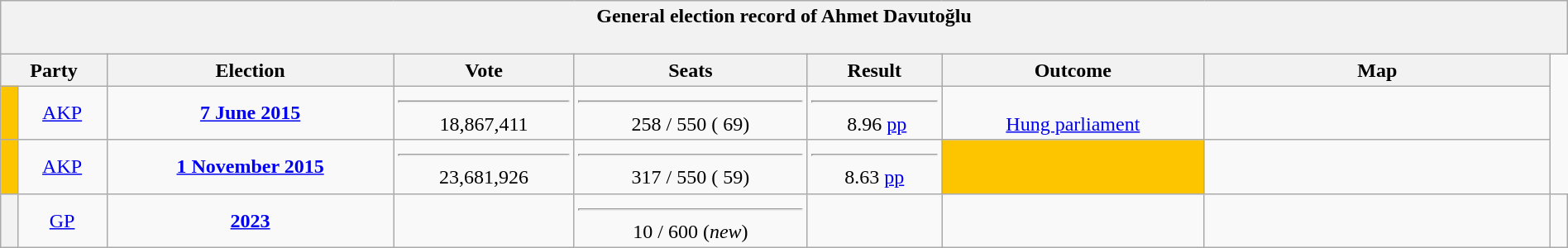<table class="wikitable" style="text-align: center; border:none;width:100%">
<tr>
<th colspan="11">General election record of Ahmet Davutoğlu<br>                            </th>
</tr>
<tr>
<th colspan="2">Party</th>
<th>Election</th>
<th>Vote</th>
<th>Seats</th>
<th>Result</th>
<th>Outcome</th>
<th width=272px>Map</th>
</tr>
<tr>
<td style="background: #fdc400"></td>
<td><a href='#'>AKP</a></td>
<td><strong><a href='#'>7 June 2015</a></strong></td>
<td><hr>18,867,411</td>
<td><hr>258 / 550 ( 69)</td>
<td><hr> 8.96 <a href='#'>pp</a></td>
<td><br><a href='#'>Hung parliament</a></td>
<td></td>
</tr>
<tr>
<td style="background: #fdc400"></td>
<td><a href='#'>AKP</a></td>
<td><strong><a href='#'>1 November 2015</a></strong></td>
<td><hr>23,681,926</td>
<td><hr>317 / 550 ( 59)</td>
<td><hr> 8.63 <a href='#'>pp</a></td>
<td style="background: #fdc400"><strong><br></strong></td>
<td></td>
</tr>
<tr>
<th></th>
<td><a href='#'>GP</a></td>
<td><a href='#'><strong>2023</strong></a></td>
<td></td>
<td><hr>10 / 600 (<em>new</em>)</td>
<td></td>
<td><strong></strong></td>
<td></td>
<td></td>
</tr>
</table>
